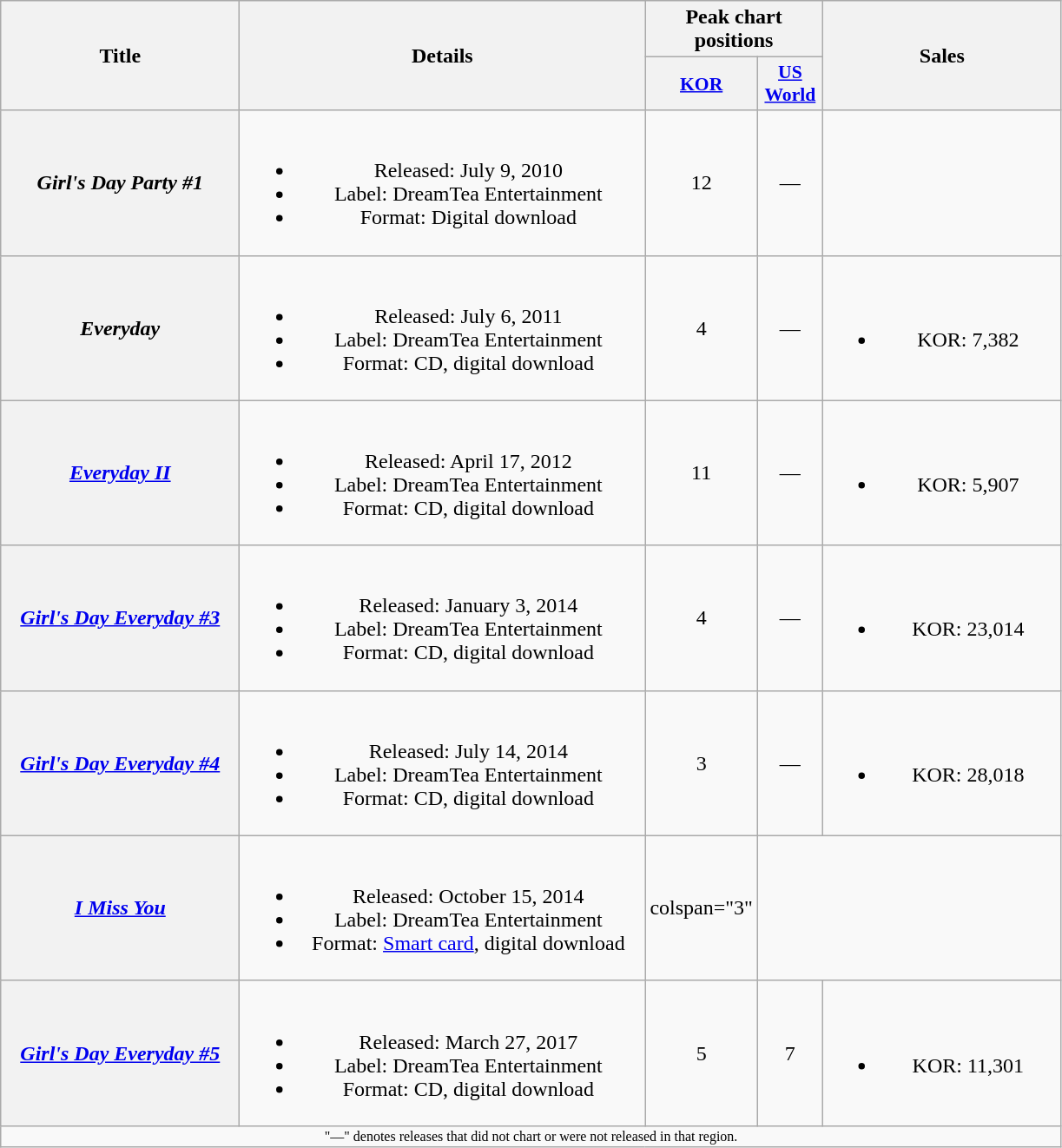<table class="wikitable plainrowheaders" style="text-align:center;">
<tr>
<th scope="col" rowspan="2" style="width:11em;">Title</th>
<th scope="col" rowspan="2" style="width:19em;">Details</th>
<th scope="col" colspan="2">Peak chart positions</th>
<th scope="col" rowspan="2" style="width:11em;">Sales</th>
</tr>
<tr>
<th scope="col" style="width:3em;font-size:90%;"><a href='#'>KOR</a><br></th>
<th scope="col" style="width:3em;font-size:90%;"><a href='#'>US World</a><br></th>
</tr>
<tr>
<th scope="row"><em>Girl's Day Party #1</em></th>
<td><br><ul><li>Released: July 9, 2010</li><li>Label: DreamTea Entertainment</li><li>Format: Digital download</li></ul></td>
<td>12</td>
<td>—</td>
<td></td>
</tr>
<tr>
<th scope="row"><em>Everyday</em></th>
<td><br><ul><li>Released: July 6, 2011</li><li>Label: DreamTea Entertainment</li><li>Format: CD, digital download</li></ul></td>
<td>4</td>
<td>—</td>
<td><br><ul><li>KOR: 7,382</li></ul></td>
</tr>
<tr>
<th scope="row"><em><a href='#'>Everyday II</a></em></th>
<td><br><ul><li>Released: April 17, 2012</li><li>Label: DreamTea Entertainment</li><li>Format: CD, digital download</li></ul></td>
<td>11</td>
<td>—</td>
<td><br><ul><li>KOR: 5,907</li></ul></td>
</tr>
<tr>
<th scope="row"><em><a href='#'>Girl's Day Everyday #3</a></em></th>
<td><br><ul><li>Released: January 3, 2014</li><li>Label: DreamTea Entertainment</li><li>Format: CD, digital download</li></ul></td>
<td>4</td>
<td>—</td>
<td><br><ul><li>KOR: 23,014</li></ul></td>
</tr>
<tr>
<th scope="row"><em><a href='#'>Girl's Day Everyday #4</a></em></th>
<td><br><ul><li>Released: July 14, 2014</li><li>Label: DreamTea Entertainment</li><li>Format: CD, digital download</li></ul></td>
<td>3</td>
<td>—</td>
<td><br><ul><li>KOR: 28,018</li></ul></td>
</tr>
<tr>
<th scope="row"><em><a href='#'>I Miss You</a></em></th>
<td><br><ul><li>Released: October 15, 2014</li><li>Label: DreamTea Entertainment</li><li>Format: <a href='#'>Smart card</a>, digital download</li></ul></td>
<td>colspan="3" </td>
</tr>
<tr>
<th scope="row"><em><a href='#'>Girl's Day Everyday #5</a></em></th>
<td><br><ul><li>Released: March 27, 2017</li><li>Label: DreamTea Entertainment</li><li>Format: CD, digital download</li></ul></td>
<td>5</td>
<td>7</td>
<td><br><ul><li>KOR: 11,301</li></ul></td>
</tr>
<tr>
<td colspan="5" style="font-size:8pt;">"—" denotes releases that did not chart or were not released in that region.</td>
</tr>
</table>
